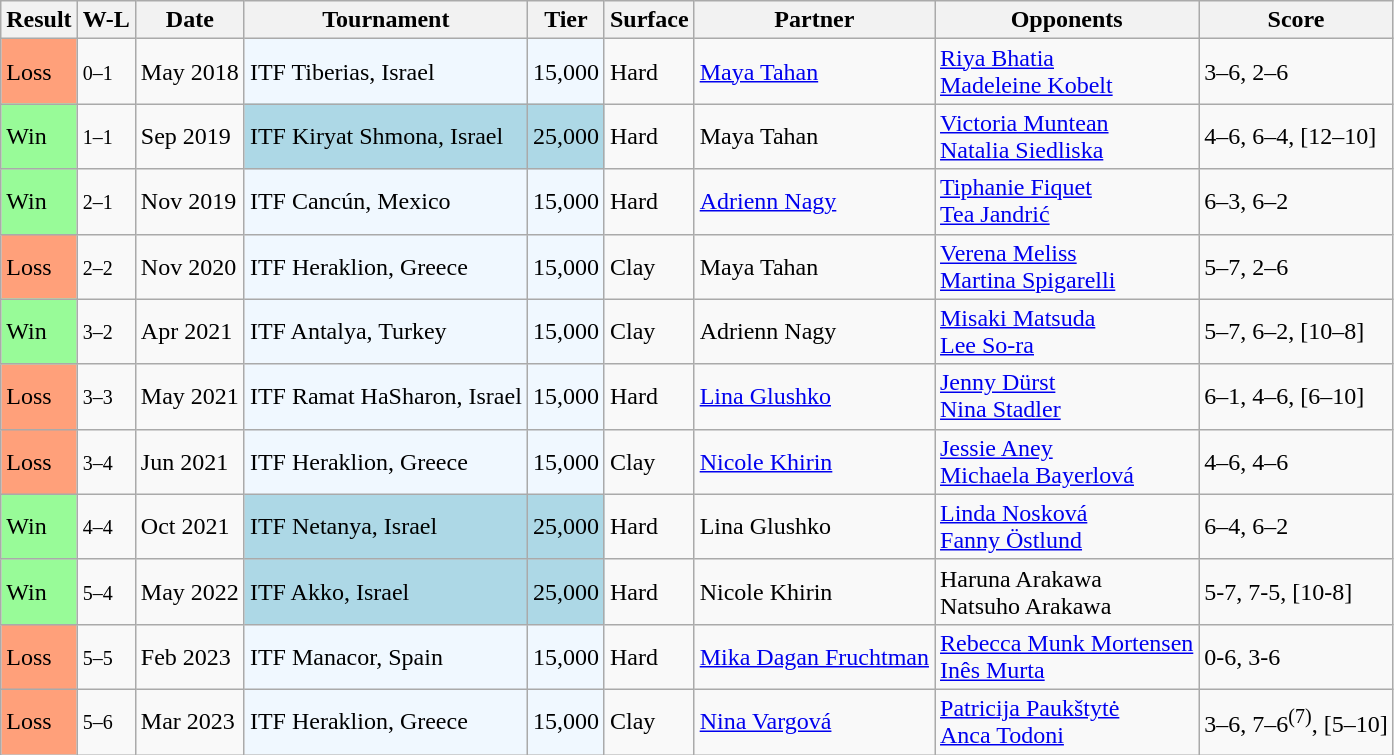<table class="sortable wikitable">
<tr>
<th>Result</th>
<th class="unsortable">W-L</th>
<th>Date</th>
<th>Tournament</th>
<th>Tier</th>
<th>Surface</th>
<th>Partner</th>
<th>Opponents</th>
<th class="unsortable">Score</th>
</tr>
<tr>
<td style="background:#ffa07a;">Loss</td>
<td><small>0–1</small></td>
<td>May 2018</td>
<td style="background:#f0f8ff;">ITF Tiberias, Israel</td>
<td style="background:#f0f8ff;">15,000</td>
<td>Hard</td>
<td> <a href='#'>Maya Tahan</a></td>
<td> <a href='#'>Riya Bhatia</a> <br>  <a href='#'>Madeleine Kobelt</a></td>
<td>3–6, 2–6</td>
</tr>
<tr>
<td style="background:#98fb98;">Win</td>
<td><small>1–1</small></td>
<td>Sep 2019</td>
<td style="background:lightblue;">ITF Kiryat Shmona, Israel</td>
<td style="background:lightblue;">25,000</td>
<td>Hard</td>
<td> Maya Tahan</td>
<td> <a href='#'>Victoria Muntean</a> <br>  <a href='#'>Natalia Siedliska</a></td>
<td>4–6, 6–4, [12–10]</td>
</tr>
<tr>
<td style="background:#98fb98;">Win</td>
<td><small>2–1</small></td>
<td>Nov 2019</td>
<td style="background:#f0f8ff;">ITF Cancún, Mexico</td>
<td style="background:#f0f8ff;">15,000</td>
<td>Hard</td>
<td> <a href='#'>Adrienn Nagy</a></td>
<td> <a href='#'>Tiphanie Fiquet</a> <br>  <a href='#'>Tea Jandrić</a></td>
<td>6–3, 6–2</td>
</tr>
<tr>
<td style="background:#ffa07a;">Loss</td>
<td><small>2–2</small></td>
<td>Nov 2020</td>
<td style="background:#f0f8ff;">ITF Heraklion, Greece</td>
<td style="background:#f0f8ff;">15,000</td>
<td>Clay</td>
<td> Maya Tahan</td>
<td> <a href='#'>Verena Meliss</a> <br>  <a href='#'>Martina Spigarelli</a></td>
<td>5–7, 2–6</td>
</tr>
<tr>
<td bgcolor=#98FB98>Win</td>
<td><small>3–2</small></td>
<td>Apr 2021</td>
<td style="background:#f0f8ff;">ITF Antalya, Turkey</td>
<td style="background:#f0f8ff;">15,000</td>
<td>Clay</td>
<td> Adrienn Nagy</td>
<td> <a href='#'>Misaki Matsuda</a> <br>  <a href='#'>Lee So-ra</a></td>
<td>5–7, 6–2, [10–8]</td>
</tr>
<tr>
<td style="background:#ffa07a;">Loss</td>
<td><small>3–3</small></td>
<td>May 2021</td>
<td style="background:#f0f8ff;">ITF Ramat HaSharon, Israel</td>
<td style="background:#f0f8ff;">15,000</td>
<td>Hard</td>
<td> <a href='#'>Lina Glushko</a></td>
<td> <a href='#'>Jenny Dürst</a> <br>  <a href='#'>Nina Stadler</a></td>
<td>6–1, 4–6, [6–10]</td>
</tr>
<tr>
<td style="background:#ffa07a;">Loss</td>
<td><small>3–4</small></td>
<td>Jun 2021</td>
<td style="background:#f0f8ff;">ITF Heraklion, Greece</td>
<td style="background:#f0f8ff;">15,000</td>
<td>Clay</td>
<td> <a href='#'>Nicole Khirin</a></td>
<td> <a href='#'>Jessie Aney</a> <br>  <a href='#'>Michaela Bayerlová</a></td>
<td>4–6, 4–6</td>
</tr>
<tr>
<td bgcolor=98FB98>Win</td>
<td><small>4–4</small></td>
<td>Oct 2021</td>
<td style="background:lightblue;">ITF Netanya, Israel</td>
<td style="background:lightblue;">25,000</td>
<td>Hard</td>
<td> Lina Glushko</td>
<td> <a href='#'>Linda Nosková</a> <br>  <a href='#'>Fanny Östlund</a></td>
<td>6–4, 6–2</td>
</tr>
<tr>
<td bgcolor=98FB98>Win</td>
<td><small>5–4</small></td>
<td>May 2022</td>
<td style="background:lightblue;">ITF Akko, Israel</td>
<td style="background:lightblue;">25,000</td>
<td>Hard</td>
<td> Nicole Khirin</td>
<td> Haruna Arakawa <br>  Natsuho Arakawa</td>
<td>5-7, 7-5, [10-8]</td>
</tr>
<tr>
<td style="background:#ffa07a;">Loss</td>
<td><small>5–5</small></td>
<td>Feb 2023</td>
<td style="background:#f0f8ff;">ITF Manacor, Spain</td>
<td style="background:#f0f8ff;">15,000</td>
<td>Hard</td>
<td> <a href='#'>Mika Dagan Fruchtman</a></td>
<td> <a href='#'>Rebecca Munk Mortensen</a> <br>  <a href='#'>Inês Murta</a></td>
<td>0-6, 3-6</td>
</tr>
<tr>
<td style="background:#ffa07a;">Loss</td>
<td><small>5–6</small></td>
<td>Mar 2023</td>
<td style="background:#f0f8ff;">ITF Heraklion, Greece</td>
<td style="background:#f0f8ff;">15,000</td>
<td>Clay</td>
<td> <a href='#'>Nina Vargová</a></td>
<td> <a href='#'>Patricija Paukštytė</a> <br>  <a href='#'>Anca Todoni</a></td>
<td>3–6, 7–6<sup>(7)</sup>, [5–10]</td>
</tr>
</table>
